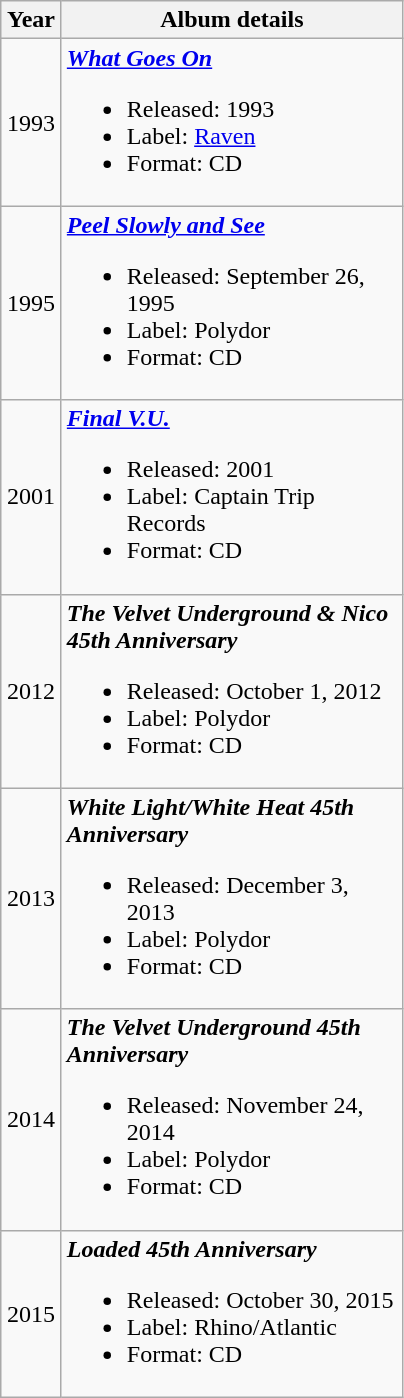<table class="wikitable" style=text-align:center;>
<tr>
<th style="width:33px;">Year</th>
<th style="width:220px;">Album details</th>
</tr>
<tr>
<td>1993</td>
<td align="left"><strong><em><a href='#'>What Goes On</a></em></strong><br><ul><li>Released: 1993</li><li>Label: <a href='#'>Raven</a></li><li>Format: CD</li></ul></td>
</tr>
<tr>
<td>1995</td>
<td align="left"><strong><em><a href='#'>Peel Slowly and See</a></em></strong><br><ul><li>Released: September 26, 1995</li><li>Label: Polydor</li><li>Format: CD</li></ul></td>
</tr>
<tr>
<td>2001</td>
<td align="left"><strong><em><a href='#'>Final V.U.</a></em></strong><br><ul><li>Released: 2001</li><li>Label: Captain Trip Records</li><li>Format: CD</li></ul></td>
</tr>
<tr>
<td>2012</td>
<td align="left"><strong><em>The Velvet Underground & Nico 45th Anniversary</em></strong><br><ul><li>Released: October 1, 2012</li><li>Label: Polydor</li><li>Format: CD</li></ul></td>
</tr>
<tr>
<td>2013</td>
<td align="left"><strong><em>White Light/White Heat 45th Anniversary</em></strong><br><ul><li>Released: December 3, 2013</li><li>Label: Polydor</li><li>Format: CD</li></ul></td>
</tr>
<tr>
<td>2014</td>
<td align="left"><strong><em>The Velvet Underground 45th Anniversary</em></strong><br><ul><li>Released: November 24, 2014</li><li>Label: Polydor</li><li>Format: CD</li></ul></td>
</tr>
<tr>
<td>2015</td>
<td align="left"><strong><em>Loaded 45th Anniversary</em></strong><br><ul><li>Released: October 30, 2015</li><li>Label: Rhino/Atlantic</li><li>Format: CD</li></ul></td>
</tr>
</table>
